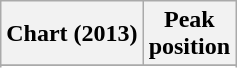<table class="wikitable sortable">
<tr>
<th>Chart (2013)</th>
<th>Peak<br>position</th>
</tr>
<tr>
</tr>
<tr>
</tr>
<tr>
</tr>
<tr>
</tr>
</table>
